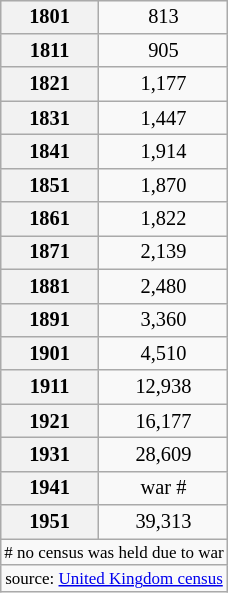<table class="wikitable" align="right" style=font-size:85%;margin-left:10px;>
<tr>
<th align=center>1801</th>
<td align=center>813</td>
</tr>
<tr>
<th align=center>1811</th>
<td align=center>905</td>
</tr>
<tr>
<th align=center>1821</th>
<td align=center>1,177</td>
</tr>
<tr>
<th align=center>1831</th>
<td align=center>1,447</td>
</tr>
<tr>
<th align=center>1841</th>
<td align=center>1,914</td>
</tr>
<tr>
<th align=center>1851</th>
<td align=center>1,870</td>
</tr>
<tr>
<th align=center>1861</th>
<td align=center>1,822</td>
</tr>
<tr>
<th align=center>1871</th>
<td align=center>2,139</td>
</tr>
<tr>
<th align=center>1881</th>
<td align=center>2,480</td>
</tr>
<tr>
<th align=center>1891</th>
<td align=center>3,360</td>
</tr>
<tr>
<th align=center>1901</th>
<td align=center>4,510</td>
</tr>
<tr>
<th align=center>1911</th>
<td align=center>12,938</td>
</tr>
<tr>
<th align=center>1921</th>
<td align=center>16,177</td>
</tr>
<tr>
<th align=center>1931</th>
<td align=center>28,609</td>
</tr>
<tr>
<th align=center>1941</th>
<td align=center>war #</td>
</tr>
<tr>
<th align=center>1951</th>
<td align=center>39,313</td>
</tr>
<tr>
<td style="font-size:smaller" colspan=2># no census was held due to war</td>
</tr>
<tr>
<td style="font-size:smaller" colspan=2 align=center>source: <a href='#'>United Kingdom census</a></td>
</tr>
</table>
